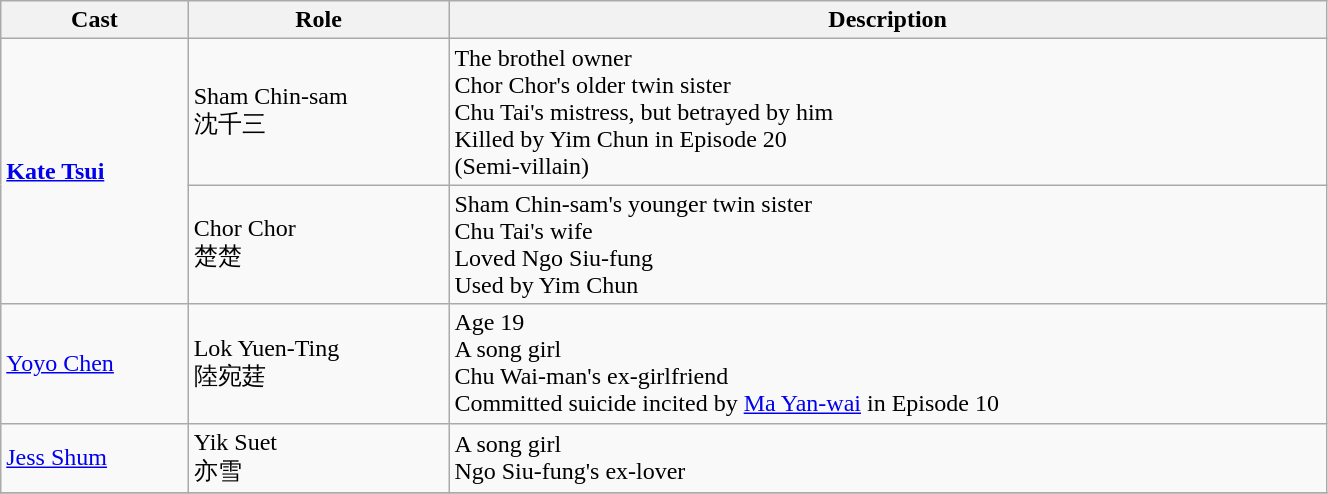<table class="wikitable" width="70%">
<tr>
<th>Cast</th>
<th>Role</th>
<th>Description</th>
</tr>
<tr>
<td rowspan="2"><strong><a href='#'>Kate Tsui</a></strong></td>
<td>Sham Chin-sam<br>沈千三</td>
<td>The brothel owner<br>Chor Chor's older twin sister<br>Chu Tai's mistress, but betrayed by him<br>Killed by Yim Chun in Episode 20<br>(Semi-villain)</td>
</tr>
<tr>
<td>Chor Chor<br>楚楚</td>
<td>Sham Chin-sam's younger twin sister<br>Chu Tai's wife<br>Loved Ngo Siu-fung<br>Used by Yim Chun</td>
</tr>
<tr>
<td><a href='#'>Yoyo Chen</a></td>
<td>Lok Yuen-Ting<br>陸宛莛</td>
<td>Age 19<br>A song girl<br>Chu Wai-man's ex-girlfriend<br>Committed suicide incited by <a href='#'>Ma Yan-wai</a> in Episode 10</td>
</tr>
<tr>
<td><a href='#'>Jess Shum</a></td>
<td>Yik Suet<br>亦雪</td>
<td>A song girl<br>Ngo Siu-fung's ex-lover</td>
</tr>
<tr>
</tr>
</table>
